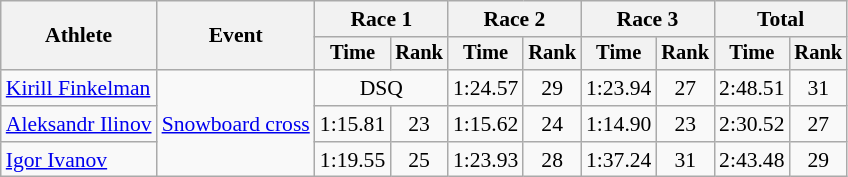<table class="wikitable" style="font-size:90%">
<tr>
<th rowspan="2">Athlete</th>
<th rowspan="2">Event</th>
<th colspan=2>Race 1</th>
<th colspan=2>Race 2</th>
<th colspan=2>Race 3</th>
<th colspan=2>Total</th>
</tr>
<tr style="font-size:95%">
<th>Time</th>
<th>Rank</th>
<th>Time</th>
<th>Rank</th>
<th>Time</th>
<th>Rank</th>
<th>Time</th>
<th>Rank</th>
</tr>
<tr align=center>
<td align=left><a href='#'>Kirill Finkelman</a></td>
<td align=left rowspan=3><a href='#'>Snowboard cross</a></td>
<td colspan=2>DSQ</td>
<td>1:24.57</td>
<td>29</td>
<td>1:23.94</td>
<td>27</td>
<td>2:48.51</td>
<td>31</td>
</tr>
<tr align=center>
<td align=left><a href='#'>Aleksandr Ilinov</a></td>
<td>1:15.81</td>
<td>23</td>
<td>1:15.62</td>
<td>24</td>
<td>1:14.90</td>
<td>23</td>
<td>2:30.52</td>
<td>27</td>
</tr>
<tr align=center>
<td align=left><a href='#'>Igor Ivanov</a></td>
<td>1:19.55</td>
<td>25</td>
<td>1:23.93</td>
<td>28</td>
<td>1:37.24</td>
<td>31</td>
<td>2:43.48</td>
<td>29</td>
</tr>
</table>
